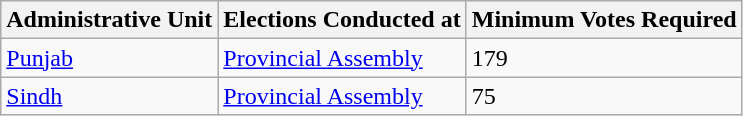<table class="wikitable">
<tr>
<th>Administrative Unit</th>
<th>Elections Conducted at</th>
<th>Minimum Votes Required</th>
</tr>
<tr>
<td><a href='#'>Punjab</a></td>
<td><a href='#'>Provincial Assembly</a></td>
<td>179</td>
</tr>
<tr>
<td><a href='#'>Sindh</a></td>
<td><a href='#'>Provincial Assembly</a></td>
<td>75</td>
</tr>
</table>
